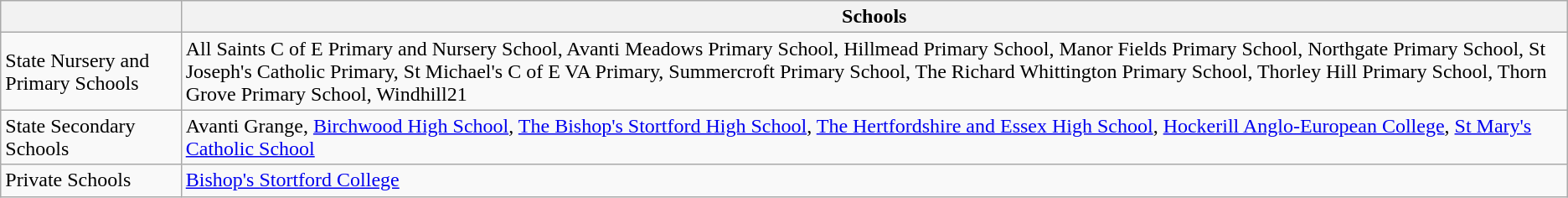<table class="wikitable">
<tr>
<th></th>
<th>Schools</th>
</tr>
<tr>
<td>State Nursery and Primary Schools</td>
<td>All Saints C of E Primary and Nursery School, Avanti Meadows Primary School, Hillmead Primary School, Manor Fields Primary School, Northgate Primary School, St Joseph's Catholic Primary, St Michael's C of E VA Primary, Summercroft Primary School, The Richard Whittington Primary School, Thorley Hill Primary School, Thorn Grove Primary School, Windhill21</td>
</tr>
<tr>
<td>State Secondary Schools</td>
<td>Avanti Grange, <a href='#'>Birchwood High School</a>, <a href='#'>The Bishop's Stortford High School</a>, <a href='#'>The Hertfordshire and Essex High School</a>, <a href='#'>Hockerill Anglo-European College</a>, <a href='#'>St Mary's Catholic School</a></td>
</tr>
<tr>
<td>Private Schools</td>
<td><a href='#'>Bishop's Stortford College</a></td>
</tr>
</table>
